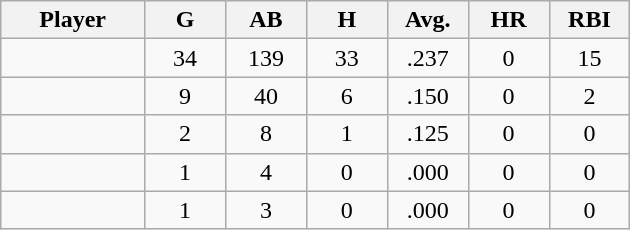<table class="wikitable sortable">
<tr>
<th bgcolor="#DDDDFF" width="16%">Player</th>
<th bgcolor="#DDDDFF" width="9%">G</th>
<th bgcolor="#DDDDFF" width="9%">AB</th>
<th bgcolor="#DDDDFF" width="9%">H</th>
<th bgcolor="#DDDDFF" width="9%">Avg.</th>
<th bgcolor="#DDDDFF" width="9%">HR</th>
<th bgcolor="#DDDDFF" width="9%">RBI</th>
</tr>
<tr align="center">
<td></td>
<td>34</td>
<td>139</td>
<td>33</td>
<td>.237</td>
<td>0</td>
<td>15</td>
</tr>
<tr align="center">
<td></td>
<td>9</td>
<td>40</td>
<td>6</td>
<td>.150</td>
<td>0</td>
<td>2</td>
</tr>
<tr align="center">
<td></td>
<td>2</td>
<td>8</td>
<td>1</td>
<td>.125</td>
<td>0</td>
<td>0</td>
</tr>
<tr align="center">
<td></td>
<td>1</td>
<td>4</td>
<td>0</td>
<td>.000</td>
<td>0</td>
<td>0</td>
</tr>
<tr align="center">
<td></td>
<td>1</td>
<td>3</td>
<td>0</td>
<td>.000</td>
<td>0</td>
<td>0</td>
</tr>
</table>
